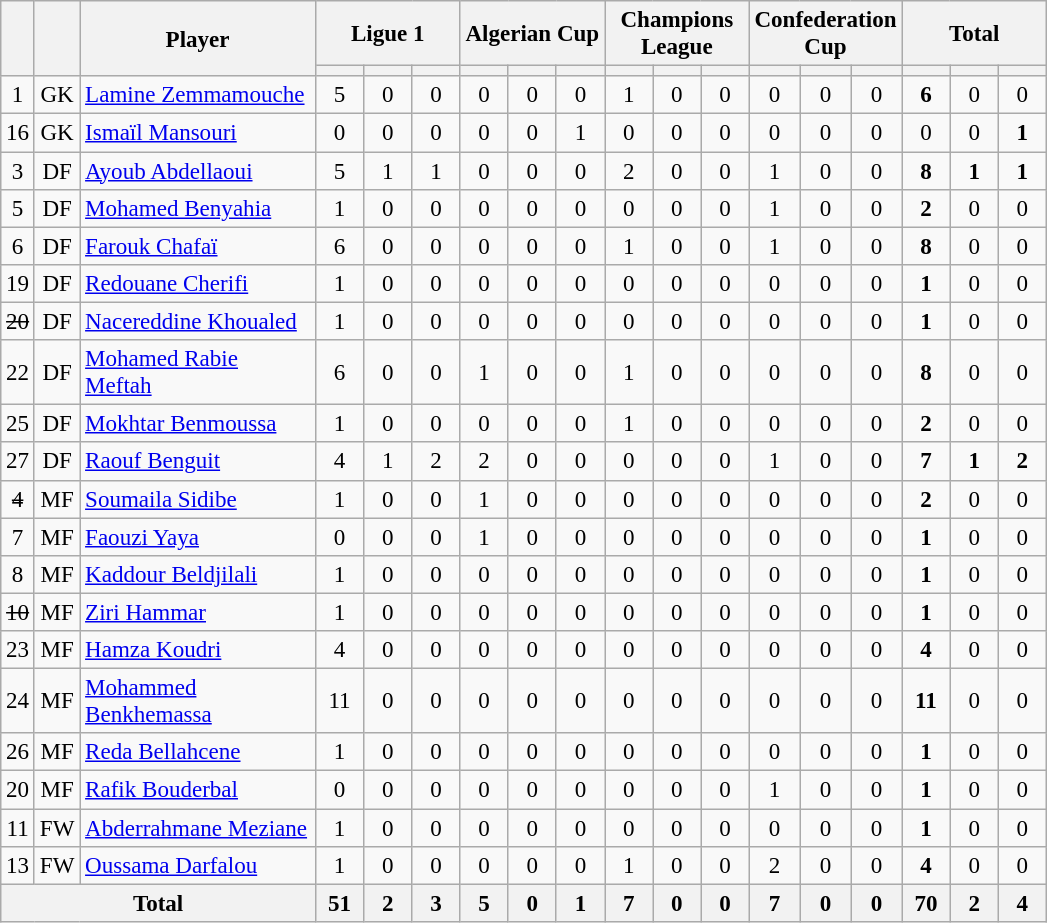<table class="wikitable sortable nowrap" style="font-size: 96%; text-align: center;">
<tr>
<th rowspan="2"></th>
<th rowspan="2"></th>
<th rowspan="2" width=150>Player</th>
<th colspan="3">Ligue 1</th>
<th colspan="3">Algerian Cup</th>
<th colspan="3">Champions League</th>
<th colspan="3">Confederation Cup</th>
<th colspan="3">Total</th>
</tr>
<tr>
<th width=25></th>
<th width=25></th>
<th width=25></th>
<th width=25></th>
<th width=25></th>
<th width=25></th>
<th width=25></th>
<th width=25></th>
<th width=25></th>
<th width=25></th>
<th width=25></th>
<th width=25></th>
<th width=25></th>
<th width=25></th>
<th width=25></th>
</tr>
<tr>
<td>1</td>
<td>GK</td>
<td style="text-align:left"> <a href='#'>Lamine Zemmamouche</a></td>
<td>5</td>
<td>0</td>
<td>0</td>
<td>0</td>
<td>0</td>
<td>0</td>
<td>1</td>
<td>0</td>
<td>0</td>
<td>0</td>
<td>0</td>
<td>0</td>
<td><strong>6</strong></td>
<td>0</td>
<td>0</td>
</tr>
<tr>
<td>16</td>
<td>GK</td>
<td style="text-align:left"> <a href='#'>Ismaïl Mansouri</a></td>
<td>0</td>
<td>0</td>
<td>0</td>
<td>0</td>
<td>0</td>
<td>1</td>
<td>0</td>
<td>0</td>
<td>0</td>
<td>0</td>
<td>0</td>
<td>0</td>
<td>0</td>
<td>0</td>
<td><strong>1</strong></td>
</tr>
<tr>
<td>3</td>
<td>DF</td>
<td style="text-align:left"> <a href='#'>Ayoub Abdellaoui</a></td>
<td>5</td>
<td>1</td>
<td>1</td>
<td>0</td>
<td>0</td>
<td>0</td>
<td>2</td>
<td>0</td>
<td>0</td>
<td>1</td>
<td>0</td>
<td>0</td>
<td><strong>8</strong></td>
<td><strong>1</strong></td>
<td><strong>1</strong></td>
</tr>
<tr>
<td>5</td>
<td>DF</td>
<td style="text-align:left"> <a href='#'>Mohamed Benyahia</a></td>
<td>1</td>
<td>0</td>
<td>0</td>
<td>0</td>
<td>0</td>
<td>0</td>
<td>0</td>
<td>0</td>
<td>0</td>
<td>1</td>
<td>0</td>
<td>0</td>
<td><strong>2</strong></td>
<td>0</td>
<td>0</td>
</tr>
<tr>
<td>6</td>
<td>DF</td>
<td style="text-align:left"> <a href='#'>Farouk Chafaï</a></td>
<td>6</td>
<td>0</td>
<td>0</td>
<td>0</td>
<td>0</td>
<td>0</td>
<td>1</td>
<td>0</td>
<td>0</td>
<td>1</td>
<td>0</td>
<td>0</td>
<td><strong>8</strong></td>
<td>0</td>
<td>0</td>
</tr>
<tr>
<td>19</td>
<td>DF</td>
<td style="text-align:left"> <a href='#'>Redouane Cherifi</a></td>
<td>1</td>
<td>0</td>
<td>0</td>
<td>0</td>
<td>0</td>
<td>0</td>
<td>0</td>
<td>0</td>
<td>0</td>
<td>0</td>
<td>0</td>
<td>0</td>
<td><strong>1</strong></td>
<td>0</td>
<td>0</td>
</tr>
<tr>
<td><s>20</s></td>
<td>DF</td>
<td style="text-align:left"> <a href='#'>Nacereddine Khoualed</a></td>
<td>1</td>
<td>0</td>
<td>0</td>
<td>0</td>
<td>0</td>
<td>0</td>
<td>0</td>
<td>0</td>
<td>0</td>
<td>0</td>
<td>0</td>
<td>0</td>
<td><strong>1</strong></td>
<td>0</td>
<td>0</td>
</tr>
<tr>
<td>22</td>
<td>DF</td>
<td style="text-align:left"> <a href='#'>Mohamed Rabie Meftah</a></td>
<td>6</td>
<td>0</td>
<td>0</td>
<td>1</td>
<td>0</td>
<td>0</td>
<td>1</td>
<td>0</td>
<td>0</td>
<td>0</td>
<td>0</td>
<td>0</td>
<td><strong>8</strong></td>
<td>0</td>
<td>0</td>
</tr>
<tr>
<td>25</td>
<td>DF</td>
<td style="text-align:left"> <a href='#'>Mokhtar Benmoussa</a></td>
<td>1</td>
<td>0</td>
<td>0</td>
<td>0</td>
<td>0</td>
<td>0</td>
<td>1</td>
<td>0</td>
<td>0</td>
<td>0</td>
<td>0</td>
<td>0</td>
<td><strong>2</strong></td>
<td>0</td>
<td>0</td>
</tr>
<tr>
<td>27</td>
<td>DF</td>
<td style="text-align:left"> <a href='#'>Raouf Benguit</a></td>
<td>4</td>
<td>1</td>
<td>2</td>
<td>2</td>
<td>0</td>
<td>0</td>
<td>0</td>
<td>0</td>
<td>0</td>
<td>1</td>
<td>0</td>
<td>0</td>
<td><strong>7</strong></td>
<td><strong>1</strong></td>
<td><strong>2</strong></td>
</tr>
<tr>
<td><s>4</s></td>
<td>MF</td>
<td style="text-align:left"> <a href='#'>Soumaila Sidibe</a></td>
<td>1</td>
<td>0</td>
<td>0</td>
<td>1</td>
<td>0</td>
<td>0</td>
<td>0</td>
<td>0</td>
<td>0</td>
<td>0</td>
<td>0</td>
<td>0</td>
<td><strong>2</strong></td>
<td>0</td>
<td>0</td>
</tr>
<tr>
<td>7</td>
<td>MF</td>
<td style="text-align:left"> <a href='#'>Faouzi Yaya</a></td>
<td>0</td>
<td>0</td>
<td>0</td>
<td>1</td>
<td>0</td>
<td>0</td>
<td>0</td>
<td>0</td>
<td>0</td>
<td>0</td>
<td>0</td>
<td>0</td>
<td><strong>1</strong></td>
<td>0</td>
<td>0</td>
</tr>
<tr>
<td>8</td>
<td>MF</td>
<td style="text-align:left"> <a href='#'>Kaddour Beldjilali</a></td>
<td>1</td>
<td>0</td>
<td>0</td>
<td>0</td>
<td>0</td>
<td>0</td>
<td>0</td>
<td>0</td>
<td>0</td>
<td>0</td>
<td>0</td>
<td>0</td>
<td><strong>1</strong></td>
<td>0</td>
<td>0</td>
</tr>
<tr>
<td><s>10</s></td>
<td>MF</td>
<td style="text-align:left"> <a href='#'>Ziri Hammar</a></td>
<td>1</td>
<td>0</td>
<td>0</td>
<td>0</td>
<td>0</td>
<td>0</td>
<td>0</td>
<td>0</td>
<td>0</td>
<td>0</td>
<td>0</td>
<td>0</td>
<td><strong>1</strong></td>
<td>0</td>
<td>0</td>
</tr>
<tr>
<td>23</td>
<td>MF</td>
<td style="text-align:left"> <a href='#'>Hamza Koudri</a></td>
<td>4</td>
<td>0</td>
<td>0</td>
<td>0</td>
<td>0</td>
<td>0</td>
<td>0</td>
<td>0</td>
<td>0</td>
<td>0</td>
<td>0</td>
<td>0</td>
<td><strong>4</strong></td>
<td>0</td>
<td>0</td>
</tr>
<tr>
<td>24</td>
<td>MF</td>
<td style="text-align:left"> <a href='#'>Mohammed Benkhemassa</a></td>
<td>11</td>
<td>0</td>
<td>0</td>
<td>0</td>
<td>0</td>
<td>0</td>
<td>0</td>
<td>0</td>
<td>0</td>
<td>0</td>
<td>0</td>
<td>0</td>
<td><strong>11</strong></td>
<td>0</td>
<td>0</td>
</tr>
<tr>
<td>26</td>
<td>MF</td>
<td style="text-align:left"> <a href='#'>Reda Bellahcene</a></td>
<td>1</td>
<td>0</td>
<td>0</td>
<td>0</td>
<td>0</td>
<td>0</td>
<td>0</td>
<td>0</td>
<td>0</td>
<td>0</td>
<td>0</td>
<td>0</td>
<td><strong>1</strong></td>
<td>0</td>
<td>0</td>
</tr>
<tr>
<td>20</td>
<td>MF</td>
<td style="text-align:left"> <a href='#'>Rafik Bouderbal</a></td>
<td>0</td>
<td>0</td>
<td>0</td>
<td>0</td>
<td>0</td>
<td>0</td>
<td>0</td>
<td>0</td>
<td>0</td>
<td>1</td>
<td>0</td>
<td>0</td>
<td><strong>1</strong></td>
<td>0</td>
<td>0</td>
</tr>
<tr>
<td>11</td>
<td>FW</td>
<td style="text-align:left"> <a href='#'>Abderrahmane Meziane</a></td>
<td>1</td>
<td>0</td>
<td>0</td>
<td>0</td>
<td>0</td>
<td>0</td>
<td>0</td>
<td>0</td>
<td>0</td>
<td>0</td>
<td>0</td>
<td>0</td>
<td><strong>1</strong></td>
<td>0</td>
<td>0</td>
</tr>
<tr>
<td>13</td>
<td>FW</td>
<td style="text-align:left"> <a href='#'>Oussama Darfalou</a></td>
<td>1</td>
<td>0</td>
<td>0</td>
<td>0</td>
<td>0</td>
<td>0</td>
<td>1</td>
<td>0</td>
<td>0</td>
<td>2</td>
<td>0</td>
<td>0</td>
<td><strong>4</strong></td>
<td>0</td>
<td>0</td>
</tr>
<tr>
<th colspan="3">Total</th>
<th>51</th>
<th>2</th>
<th>3</th>
<th>5</th>
<th>0</th>
<th>1</th>
<th>7</th>
<th>0</th>
<th>0</th>
<th>7</th>
<th>0</th>
<th>0</th>
<th>70</th>
<th>2</th>
<th>4</th>
</tr>
</table>
